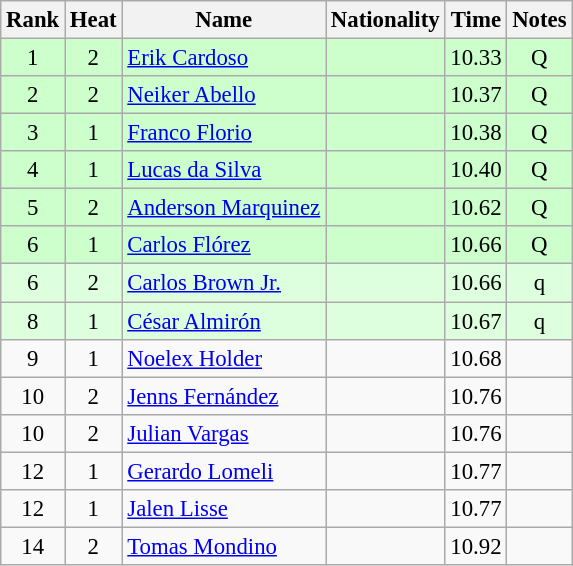<table class="wikitable sortable" style="text-align:center; font-size:95%">
<tr>
<th>Rank</th>
<th>Heat</th>
<th>Name</th>
<th>Nationality</th>
<th>Time</th>
<th>Notes</th>
</tr>
<tr bgcolor=ccffcc>
<td>1</td>
<td>2</td>
<td align=left><a href='#'>Erik Cardoso</a></td>
<td align=left></td>
<td>10.33</td>
<td>Q</td>
</tr>
<tr bgcolor=ccffcc>
<td>2</td>
<td>2</td>
<td align=left><a href='#'>Neiker Abello</a></td>
<td align=left></td>
<td>10.37</td>
<td>Q</td>
</tr>
<tr bgcolor=ccffcc>
<td>3</td>
<td>1</td>
<td align=left><a href='#'>Franco Florio</a></td>
<td align=left></td>
<td>10.38</td>
<td>Q</td>
</tr>
<tr bgcolor=ccffcc>
<td>4</td>
<td>1</td>
<td align=left><a href='#'>Lucas da Silva</a></td>
<td align=left></td>
<td>10.40</td>
<td>Q</td>
</tr>
<tr bgcolor=ccffcc>
<td>5</td>
<td>2</td>
<td align=left><a href='#'>Anderson Marquinez</a></td>
<td align=left></td>
<td>10.62</td>
<td>Q</td>
</tr>
<tr bgcolor=ccffcc>
<td>6</td>
<td>1</td>
<td align=left><a href='#'>Carlos Flórez</a></td>
<td align=left></td>
<td>10.66</td>
<td>Q</td>
</tr>
<tr bgcolor=ddffdd>
<td>6</td>
<td>2</td>
<td align=left><a href='#'>Carlos Brown Jr.</a></td>
<td align=left></td>
<td>10.66</td>
<td>q</td>
</tr>
<tr bgcolor=ddffdd>
<td>8</td>
<td>1</td>
<td align=left><a href='#'>César Almirón</a></td>
<td align=left></td>
<td>10.67</td>
<td>q</td>
</tr>
<tr>
<td>9</td>
<td>1</td>
<td align=left><a href='#'>Noelex Holder</a></td>
<td align=left></td>
<td>10.68</td>
<td></td>
</tr>
<tr>
<td>10</td>
<td>2</td>
<td align=left><a href='#'>Jenns Fernández</a></td>
<td align=left></td>
<td>10.76</td>
<td></td>
</tr>
<tr>
<td>10</td>
<td>2</td>
<td align=left><a href='#'>Julian Vargas</a></td>
<td align=left></td>
<td>10.76</td>
<td></td>
</tr>
<tr>
<td>12</td>
<td>1</td>
<td align=left><a href='#'>Gerardo Lomeli</a></td>
<td align=left></td>
<td>10.77</td>
<td></td>
</tr>
<tr>
<td>12</td>
<td>1</td>
<td align=left><a href='#'>Jalen Lisse</a></td>
<td align=left></td>
<td>10.77</td>
<td></td>
</tr>
<tr>
<td>14</td>
<td>2</td>
<td align=left><a href='#'>Tomas Mondino</a></td>
<td align=left></td>
<td>10.92</td>
<td></td>
</tr>
</table>
